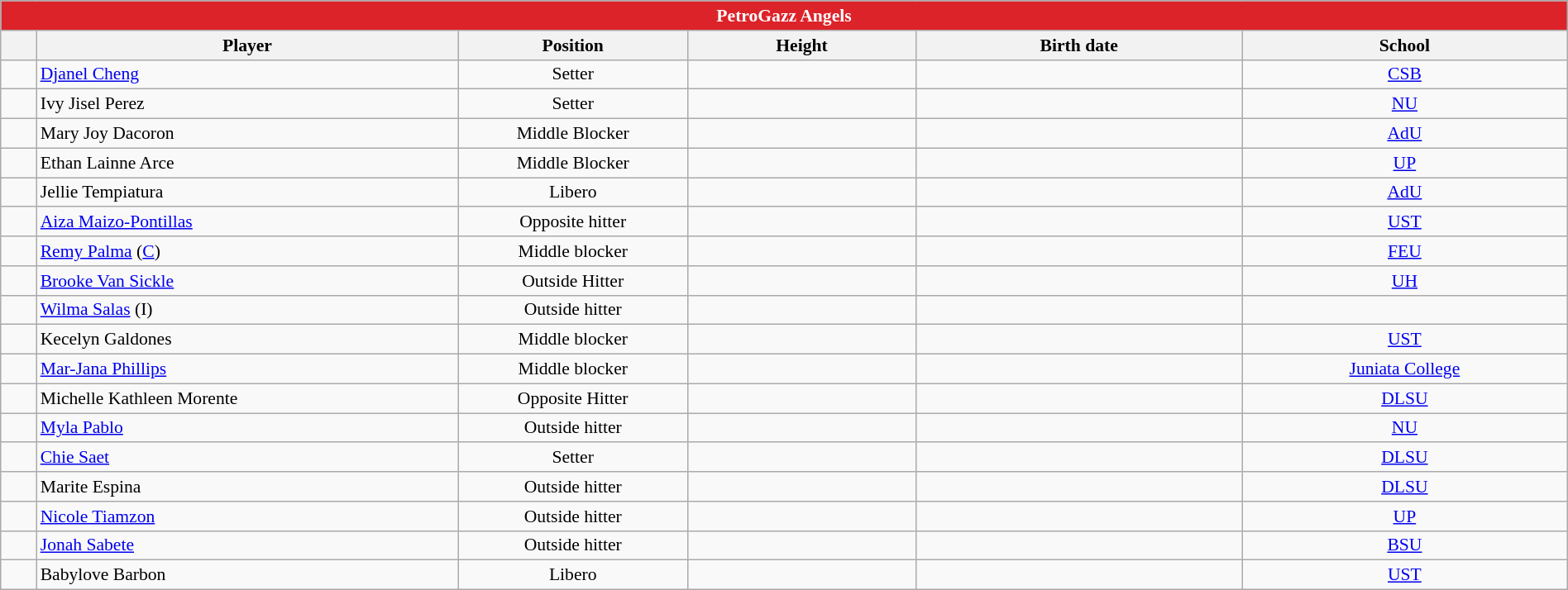<table class="wikitable sortable" style="text-align:center; width:100%; font-size:90%;">
<tr>
<th colspan="8" style= "background:#DC2329; color:white; text-align: center"><strong>PetroGazz Angels</strong></th>
</tr>
<tr style="background:#FFFFFF;">
<th style= "align=center; width:1em;"></th>
<th style= "align=center;width:17em;">Player</th>
<th style= "align=center; width:9em;">Position</th>
<th style= "align=center; width:9em;">Height</th>
<th style= "align=center; width:13em;">Birth date</th>
<th style= "align=center; width:13em;">School</th>
</tr>
<tr align=center>
<td></td>
<td align=left> <a href='#'>Djanel Cheng</a></td>
<td>Setter</td>
<td></td>
<td align=left></td>
<td><a href='#'>CSB</a></td>
</tr>
<tr align=center>
<td></td>
<td align=left> Ivy Jisel Perez</td>
<td>Setter</td>
<td></td>
<td align=left></td>
<td><a href='#'>NU</a></td>
</tr>
<tr align=center>
<td></td>
<td align=left> Mary Joy Dacoron</td>
<td>Middle Blocker</td>
<td></td>
<td align=left></td>
<td><a href='#'>AdU</a></td>
</tr>
<tr align=center>
<td></td>
<td align=left> Ethan Lainne Arce</td>
<td>Middle Blocker</td>
<td></td>
<td align=left></td>
<td><a href='#'>UP</a></td>
</tr>
<tr align=center>
<td></td>
<td align=left> Jellie Tempiatura</td>
<td>Libero</td>
<td></td>
<td align=left></td>
<td><a href='#'>AdU</a></td>
</tr>
<tr align=center>
<td></td>
<td align=left> <a href='#'>Aiza Maizo-Pontillas</a></td>
<td>Opposite hitter</td>
<td></td>
<td align=left></td>
<td><a href='#'>UST</a></td>
</tr>
<tr align=center>
<td></td>
<td align=left> <a href='#'>Remy Palma</a> (<a href='#'>C</a>)</td>
<td align=center>Middle blocker</td>
<td></td>
<td align=left></td>
<td><a href='#'>FEU</a></td>
</tr>
<tr align=center>
<td></td>
<td align=left>  <a href='#'>Brooke Van Sickle</a></td>
<td>Outside Hitter</td>
<td></td>
<td align=left></td>
<td><a href='#'>UH</a></td>
</tr>
<tr align=center>
<td></td>
<td align=left> <a href='#'>Wilma Salas</a> (I)</td>
<td>Outside hitter</td>
<td></td>
<td align=left></td>
<td></td>
</tr>
<tr align=center>
<td></td>
<td align=left> Kecelyn Galdones</td>
<td>Middle blocker</td>
<td></td>
<td align=left></td>
<td><a href='#'>UST</a></td>
</tr>
<tr align=center>
<td></td>
<td align=left>  <a href='#'>Mar-Jana Phillips</a></td>
<td>Middle blocker</td>
<td align=center></td>
<td align=left></td>
<td align=center><a href='#'>Juniata College</a></td>
</tr>
<tr align=center>
<td></td>
<td align=left> Michelle Kathleen Morente</td>
<td>Opposite Hitter</td>
<td></td>
<td align=left></td>
<td><a href='#'>DLSU</a></td>
</tr>
<tr align=center>
<td></td>
<td align=left> <a href='#'>Myla Pablo</a></td>
<td>Outside hitter</td>
<td></td>
<td align=left></td>
<td><a href='#'>NU</a></td>
</tr>
<tr align=center>
<td></td>
<td align=left> <a href='#'>Chie Saet</a></td>
<td>Setter</td>
<td></td>
<td align=left></td>
<td><a href='#'>DLSU</a></td>
</tr>
<tr align=center>
<td></td>
<td align=left> Marite Espina</td>
<td>Outside hitter</td>
<td></td>
<td align=left></td>
<td><a href='#'>DLSU</a></td>
</tr>
<tr align=center>
<td></td>
<td align=left> <a href='#'>Nicole Tiamzon</a></td>
<td>Outside hitter</td>
<td></td>
<td align=left></td>
<td><a href='#'>UP</a></td>
</tr>
<tr align=center>
<td></td>
<td align=left> <a href='#'>Jonah Sabete</a></td>
<td>Outside hitter</td>
<td></td>
<td align=left></td>
<td><a href='#'>BSU</a></td>
</tr>
<tr align=center>
<td></td>
<td align=left> Babylove Barbon</td>
<td align=center>Libero</td>
<td></td>
<td align=left></td>
<td><a href='#'>UST</a></td>
</tr>
</table>
